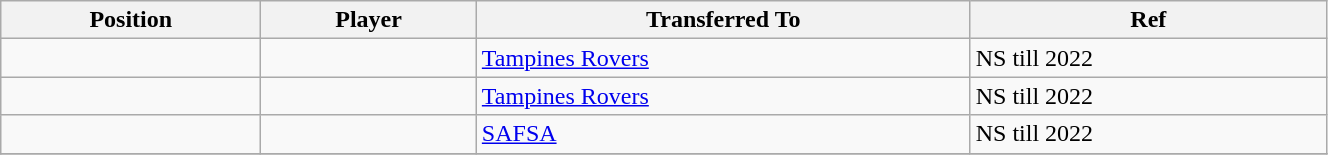<table class="wikitable sortable" style="width:70%; text-align:center; font-size:100%; text-align:left;">
<tr>
<th><strong>Position</strong></th>
<th><strong>Player</strong></th>
<th><strong>Transferred To</strong></th>
<th><strong>Ref</strong></th>
</tr>
<tr>
<td></td>
<td></td>
<td> <a href='#'>Tampines Rovers</a></td>
<td>NS till 2022 </td>
</tr>
<tr>
<td></td>
<td></td>
<td> <a href='#'>Tampines Rovers</a></td>
<td>NS till 2022 </td>
</tr>
<tr>
<td></td>
<td></td>
<td> <a href='#'>SAFSA</a></td>
<td>NS till 2022</td>
</tr>
<tr>
</tr>
</table>
